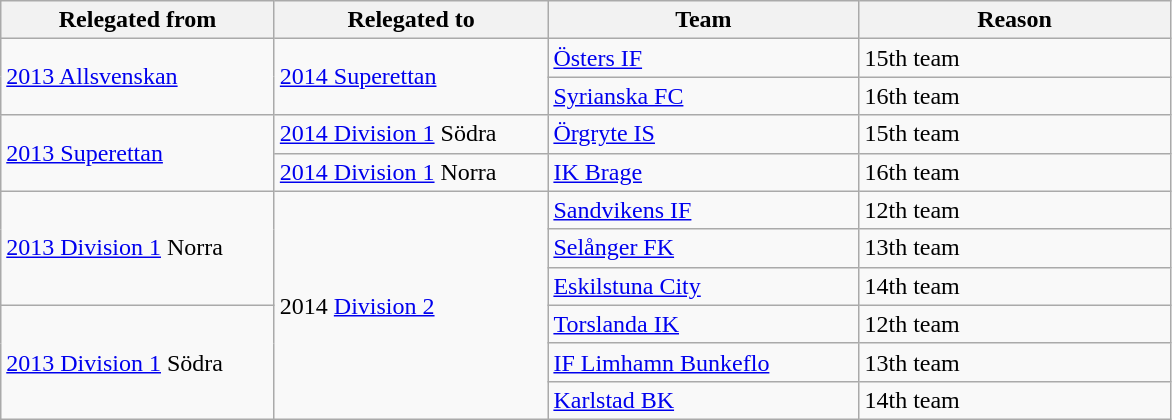<table class="wikitable" style="text-align: left;">
<tr>
<th style="width: 175px;">Relegated from</th>
<th style="width: 175px;">Relegated to</th>
<th style="width: 200px;">Team</th>
<th style="width: 200px;">Reason</th>
</tr>
<tr>
<td rowspan="2"><a href='#'>2013 Allsvenskan</a></td>
<td rowspan="2"><a href='#'>2014 Superettan</a></td>
<td><a href='#'>Östers IF</a></td>
<td>15th team</td>
</tr>
<tr>
<td><a href='#'>Syrianska FC</a></td>
<td>16th team</td>
</tr>
<tr>
<td rowspan="2"><a href='#'>2013 Superettan</a></td>
<td><a href='#'>2014 Division 1</a> Södra</td>
<td><a href='#'>Örgryte IS</a></td>
<td>15th team</td>
</tr>
<tr>
<td><a href='#'>2014 Division 1</a> Norra</td>
<td><a href='#'>IK Brage</a></td>
<td>16th team</td>
</tr>
<tr>
<td rowspan="3"><a href='#'>2013 Division 1</a> Norra</td>
<td rowspan="6">2014 <a href='#'>Division 2</a></td>
<td><a href='#'>Sandvikens IF</a></td>
<td>12th team</td>
</tr>
<tr>
<td><a href='#'>Selånger FK</a></td>
<td>13th team</td>
</tr>
<tr>
<td><a href='#'>Eskilstuna City</a></td>
<td>14th team</td>
</tr>
<tr>
<td rowspan="3"><a href='#'>2013 Division 1</a> Södra</td>
<td><a href='#'>Torslanda IK</a></td>
<td>12th team</td>
</tr>
<tr>
<td><a href='#'>IF Limhamn Bunkeflo</a></td>
<td>13th team</td>
</tr>
<tr>
<td><a href='#'>Karlstad BK</a></td>
<td>14th team</td>
</tr>
</table>
